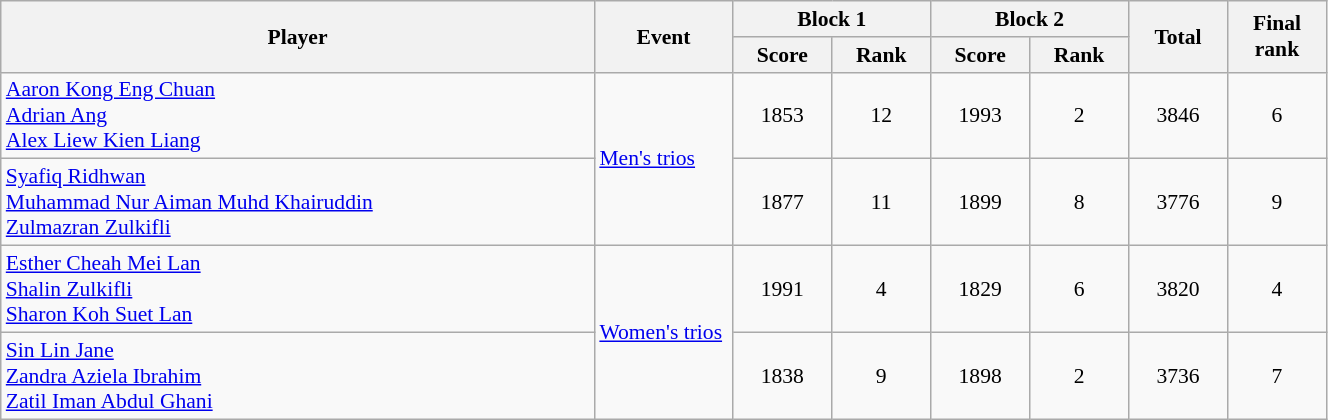<table class="wikitable" width="70%" style="text-align:center; font-size:90%">
<tr>
<th rowspan=2 width="30%">Player</th>
<th rowspan=2 width="7%">Event</th>
<th colspan=2 width="10%">Block 1</th>
<th colspan=2 width="10%">Block 2</th>
<th rowspan=2 width="5%">Total</th>
<th rowspan=2 width="5%">Final rank</th>
</tr>
<tr>
<th width="5%">Score</th>
<th width="5%">Rank</th>
<th width="5%">Score</th>
<th width="5%">Rank</th>
</tr>
<tr>
<td align=left><a href='#'>Aaron Kong Eng Chuan</a><br><a href='#'>Adrian Ang</a><br><a href='#'>Alex Liew Kien Liang</a></td>
<td rowspan=2 align=left><a href='#'>Men's trios</a></td>
<td>1853</td>
<td>12</td>
<td>1993</td>
<td>2</td>
<td>3846</td>
<td>6</td>
</tr>
<tr>
<td align=left><a href='#'>Syafiq Ridhwan</a><br><a href='#'>Muhammad Nur Aiman Muhd Khairuddin</a><br><a href='#'>Zulmazran Zulkifli</a></td>
<td>1877</td>
<td>11</td>
<td>1899</td>
<td>8</td>
<td>3776</td>
<td>9</td>
</tr>
<tr>
<td align=left><a href='#'>Esther Cheah Mei Lan</a><br><a href='#'>Shalin Zulkifli</a><br><a href='#'>Sharon Koh Suet Lan</a></td>
<td rowspan=2 align=left><a href='#'>Women's trios</a></td>
<td>1991</td>
<td>4</td>
<td>1829</td>
<td>6</td>
<td>3820</td>
<td>4</td>
</tr>
<tr>
<td align=left><a href='#'>Sin Lin Jane</a><br><a href='#'>Zandra Aziela Ibrahim</a><br><a href='#'>Zatil Iman Abdul Ghani</a></td>
<td>1838</td>
<td>9</td>
<td>1898</td>
<td>2</td>
<td>3736</td>
<td>7</td>
</tr>
</table>
